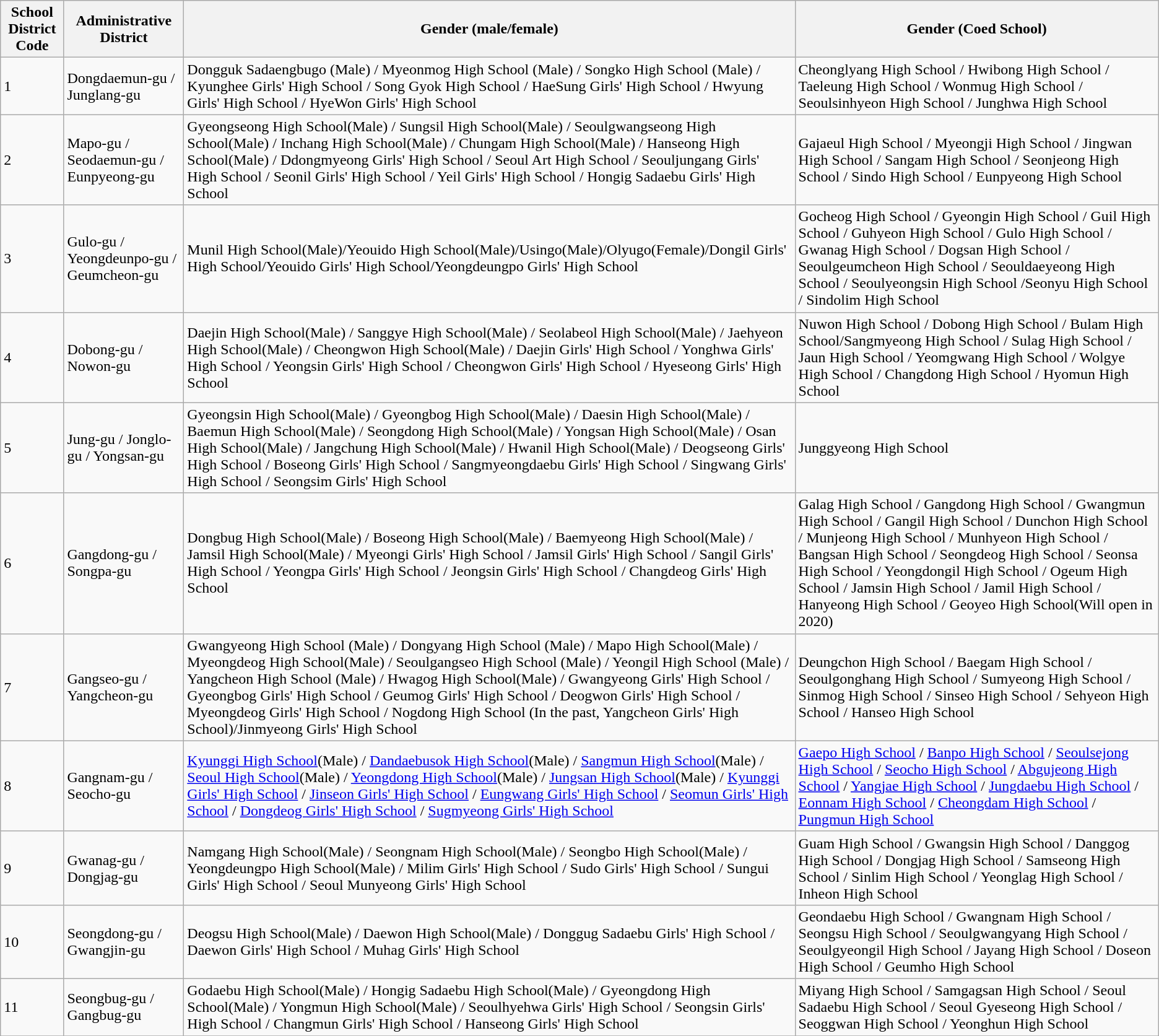<table class="wikitable">
<tr>
<th>School District Code</th>
<th>Administrative District</th>
<th>Gender (male/female)</th>
<th>Gender (Coed School)</th>
</tr>
<tr>
<td>1</td>
<td>Dongdaemun-gu / Junglang-gu</td>
<td>Dongguk Sadaengbugo (Male) / Myeonmog High School (Male) / Songko High School (Male) / Kyunghee Girls' High School / Song Gyok High School / HaeSung Girls' High School / Hwyung Girls' High School / HyeWon Girls' High School</td>
<td>Cheonglyang High School / Hwibong High School / Taeleung High School / Wonmug High School / Seoulsinhyeon High School / Junghwa High School</td>
</tr>
<tr>
<td>2</td>
<td>Mapo-gu / Seodaemun-gu / Eunpyeong-gu</td>
<td>Gyeongseong High School(Male) / Sungsil High School(Male) / Seoulgwangseong High School(Male) / Inchang High School(Male) / Chungam High School(Male) / Hanseong High School(Male) / Ddongmyeong Girls' High School / Seoul Art High School / Seouljungang Girls' High School / Seonil Girls' High School / Yeil Girls' High School / Hongig Sadaebu Girls' High School</td>
<td>Gajaeul High School / Myeongji High School / Jingwan High School / Sangam High School / Seonjeong High School / Sindo High School / Eunpyeong High School</td>
</tr>
<tr>
<td>3</td>
<td>Gulo-gu /      Yeongdeunpo-gu / Geumcheon-gu</td>
<td>Munil High School(Male)/Yeouido High School(Male)/Usingo(Male)/Olyugo(Female)/Dongil Girls' High School/Yeouido Girls' High School/Yeongdeungpo Girls' High School</td>
<td>Gocheog High School / Gyeongin High School / Guil High School / Guhyeon High School / Gulo High School / Gwanag High School / Dogsan High School / Seoulgeumcheon High School / Seouldaeyeong High School / Seoulyeongsin High School /Seonyu High School / Sindolim High School</td>
</tr>
<tr>
<td>4</td>
<td>Dobong-gu / Nowon-gu</td>
<td>Daejin High School(Male) / Sanggye High School(Male) / Seolabeol High School(Male) / Jaehyeon High School(Male) / Cheongwon High School(Male) / Daejin Girls' High School / Yonghwa Girls' High School / Yeongsin Girls' High School / Cheongwon Girls' High School / Hyeseong Girls' High School</td>
<td>Nuwon High School / Dobong High School / Bulam High School/Sangmyeong High School / Sulag High School / Jaun High School / Yeomgwang High School / Wolgye High School / Changdong High School / Hyomun High School</td>
</tr>
<tr>
<td>5</td>
<td>Jung-gu / Jonglo-gu / Yongsan-gu</td>
<td>Gyeongsin High School(Male) / Gyeongbog High School(Male) / Daesin High School(Male) / Baemun High School(Male) / Seongdong High School(Male) / Yongsan High School(Male) / Osan High School(Male) / Jangchung High School(Male) / Hwanil High School(Male) / Deogseong Girls' High School / Boseong Girls' High School / Sangmyeongdaebu Girls' High School / Singwang Girls' High School / Seongsim Girls' High School</td>
<td>Junggyeong High School</td>
</tr>
<tr>
<td>6</td>
<td>Gangdong-gu / Songpa-gu</td>
<td>Dongbug High School(Male) / Boseong High School(Male) / Baemyeong High School(Male) / Jamsil High School(Male) / Myeongi Girls' High School / Jamsil Girls' High School / Sangil Girls' High School / Yeongpa Girls' High School / Jeongsin Girls' High School / Changdeog Girls' High School</td>
<td>Galag High School / Gangdong High School / Gwangmun High School / Gangil High School / Dunchon High School / Munjeong High School / Munhyeon High School / Bangsan High School / Seongdeog High School / Seonsa High School / Yeongdongil High School / Ogeum High School / Jamsin High School / Jamil High School / Hanyeong High School / Geoyeo High School(Will open in 2020)</td>
</tr>
<tr>
<td>7</td>
<td>Gangseo-gu / Yangcheon-gu</td>
<td>Gwangyeong High School (Male) / Dongyang High School (Male) / Mapo High School(Male) / Myeongdeog High School(Male) / Seoulgangseo High School (Male) / Yeongil High School (Male) / Yangcheon High School (Male) / Hwagog High School(Male) / Gwangyeong Girls' High School / Gyeongbog Girls' High School / Geumog Girls' High School / Deogwon Girls' High School / Myeongdeog Girls' High School / Nogdong High School (In the past, Yangcheon Girls' High School)/Jinmyeong Girls' High School</td>
<td>Deungchon High School / Baegam High School / Seoulgonghang High School / Sumyeong High School / Sinmog High School / Sinseo High School / Sehyeon High School / Hanseo High School</td>
</tr>
<tr>
<td>8</td>
<td>Gangnam-gu / Seocho-gu</td>
<td><a href='#'>Kyunggi High School</a>(Male) / <a href='#'>Dandaebusok High School</a>(Male) / <a href='#'>Sangmun High School</a>(Male) / <a href='#'>Seoul High School</a>(Male) / <a href='#'>Yeongdong High School</a>(Male) / <a href='#'>Jungsan High School</a>(Male) / <a href='#'>Kyunggi Girls' High School</a> / <a href='#'>Jinseon Girls' High School</a> / <a href='#'>Eungwang Girls' High School</a> / <a href='#'>Seomun Girls' High School</a> / <a href='#'>Dongdeog Girls' High School</a> / <a href='#'>Sugmyeong Girls' High School</a></td>
<td><a href='#'>Gaepo High School</a> / <a href='#'>Banpo High School</a> / <a href='#'>Seoulsejong High School</a> / <a href='#'>Seocho High School</a> / <a href='#'>Abgujeong High School</a> / <a href='#'>Yangjae High School</a> / <a href='#'>Jungdaebu High School</a> / <a href='#'>Eonnam High School</a> / <a href='#'>Cheongdam High School</a> / <a href='#'>Pungmun High School</a></td>
</tr>
<tr>
<td>9</td>
<td>Gwanag-gu / Dongjag-gu</td>
<td>Namgang High School(Male) / Seongnam High School(Male) / Seongbo High School(Male) / Yeongdeungpo High School(Male) / Milim Girls' High School / Sudo Girls' High School / Sungui Girls' High School / Seoul Munyeong Girls' High School</td>
<td>Guam High School / Gwangsin High School / Danggog High School / Dongjag High School / Samseong High School / Sinlim High School / Yeonglag High School / Inheon High School</td>
</tr>
<tr>
<td>10</td>
<td>Seongdong-gu / Gwangjin-gu</td>
<td>Deogsu High School(Male) / Daewon High School(Male) / Donggug Sadaebu Girls' High School / Daewon Girls' High School / Muhag Girls' High School</td>
<td>Geondaebu High School / Gwangnam High School / Seongsu High School / Seoulgwangyang High School / Seoulgyeongil High School / Jayang High School / Doseon High School / Geumho High School</td>
</tr>
<tr>
<td>11</td>
<td>Seongbug-gu / Gangbug-gu</td>
<td>Godaebu High School(Male) / Hongig Sadaebu High School(Male) / Gyeongdong High School(Male) / Yongmun High School(Male) / Seoulhyehwa Girls' High School / Seongsin Girls' High School / Changmun Girls' High School / Hanseong Girls' High School</td>
<td>Miyang High School / Samgagsan High School / Seoul Sadaebu High School / Seoul Gyeseong High School / Seoggwan High School / Yeonghun High School</td>
</tr>
<tr>
</tr>
<tr align="center">
</tr>
</table>
